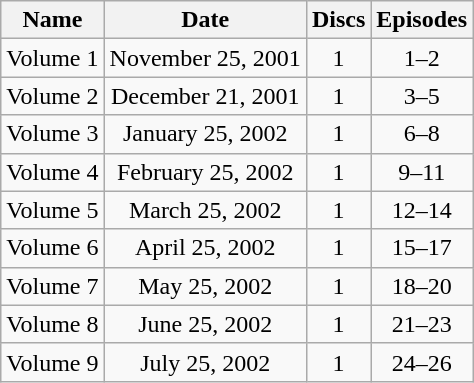<table class="wikitable" style="text-align:center;">
<tr>
<th>Name</th>
<th>Date</th>
<th>Discs</th>
<th>Episodes</th>
</tr>
<tr>
<td>Volume 1</td>
<td>November 25, 2001</td>
<td>1</td>
<td>1–2</td>
</tr>
<tr>
<td>Volume 2</td>
<td>December 21, 2001</td>
<td>1</td>
<td>3–5</td>
</tr>
<tr>
<td>Volume 3</td>
<td>January 25, 2002</td>
<td>1</td>
<td>6–8</td>
</tr>
<tr>
<td>Volume 4</td>
<td>February 25, 2002</td>
<td>1</td>
<td>9–11</td>
</tr>
<tr>
<td>Volume 5</td>
<td>March 25, 2002</td>
<td>1</td>
<td>12–14</td>
</tr>
<tr>
<td>Volume 6</td>
<td>April 25, 2002</td>
<td>1</td>
<td>15–17</td>
</tr>
<tr>
<td>Volume 7</td>
<td>May 25, 2002</td>
<td>1</td>
<td>18–20</td>
</tr>
<tr>
<td>Volume 8</td>
<td>June 25, 2002</td>
<td>1</td>
<td>21–23</td>
</tr>
<tr>
<td>Volume 9</td>
<td>July 25, 2002</td>
<td>1</td>
<td>24–26</td>
</tr>
</table>
